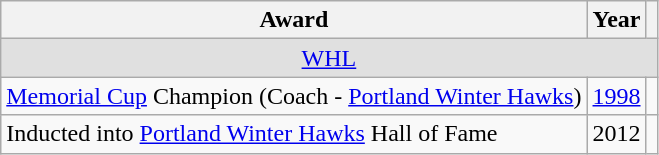<table class="wikitable">
<tr>
<th>Award</th>
<th>Year</th>
<th></th>
</tr>
<tr ALIGN="center" bgcolor="#e0e0e0">
<td colspan="3"><a href='#'>WHL</a></td>
</tr>
<tr>
<td><a href='#'>Memorial Cup</a> Champion (Coach - <a href='#'>Portland Winter Hawks</a>)</td>
<td><a href='#'>1998</a></td>
</tr>
<tr>
<td>Inducted into <a href='#'>Portland Winter Hawks</a> Hall of Fame</td>
<td>2012</td>
<td></td>
</tr>
</table>
